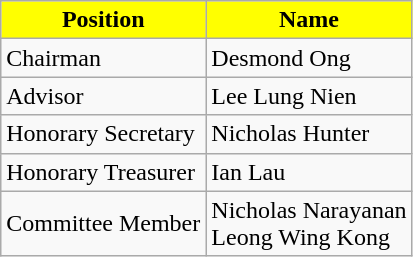<table class="wikitable">
<tr>
<th style="background:#FFFF00; color:black; text-align:center;">Position</th>
<th style="background:#FFFF00; color:black; text-align:center;">Name</th>
</tr>
<tr>
<td>Chairman</td>
<td>Desmond Ong</td>
</tr>
<tr>
<td>Advisor</td>
<td>Lee Lung Nien</td>
</tr>
<tr>
<td>Honorary Secretary</td>
<td>Nicholas Hunter</td>
</tr>
<tr>
<td>Honorary Treasurer</td>
<td>Ian Lau</td>
</tr>
<tr>
<td>Committee Member</td>
<td>Nicholas Narayanan<br>Leong Wing Kong</td>
</tr>
</table>
